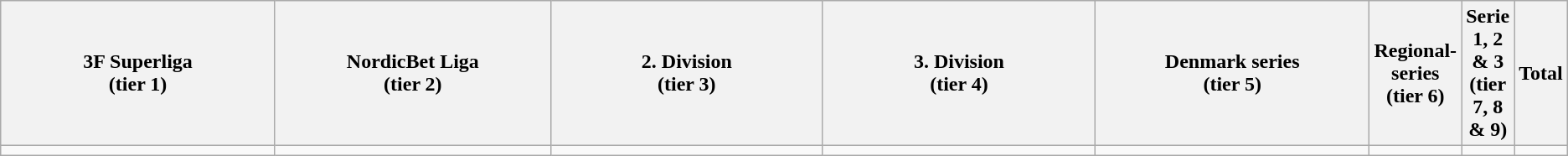<table class="wikitable">
<tr>
<th width="20%">3F Superliga<br> (tier 1)</th>
<th width="20%">NordicBet Liga<br> (tier 2)</th>
<th width="20%">2. Division<br> (tier 3)</th>
<th width="20%">3. Division<br> (tier 4)</th>
<th width="20%">Denmark series<br> (tier 5)</th>
<th width="20%">Regional-series<br>  (tier 6)</th>
<th width="20%">Serie 1, 2 & 3<br>(tier 7, 8 & 9)</th>
<th width="20%">Total</th>
</tr>
<tr>
<td></td>
<td></td>
<td></td>
<td></td>
<td></td>
<td></td>
<td></td>
<td></td>
</tr>
</table>
